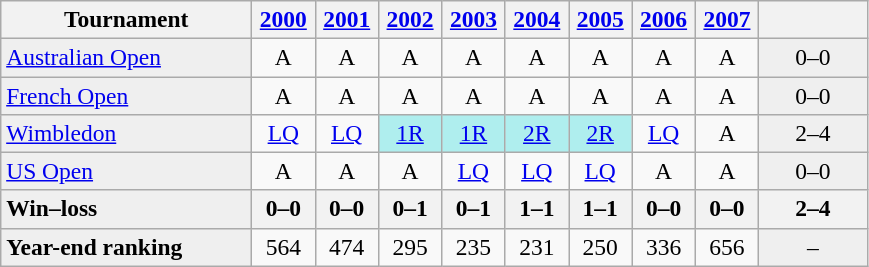<table class=wikitable style=text-align:center;font-size:98%>
<tr>
<th width=160>Tournament</th>
<th width=35><a href='#'>2000</a></th>
<th width=35><a href='#'>2001</a></th>
<th width=35><a href='#'>2002</a></th>
<th width=35><a href='#'>2003</a></th>
<th width=35><a href='#'>2004</a></th>
<th width=35><a href='#'>2005</a></th>
<th width=35><a href='#'>2006</a></th>
<th width=35><a href='#'>2007</a></th>
<th width=65></th>
</tr>
<tr>
<td bgcolor=#efefef align=left><a href='#'>Australian Open</a></td>
<td align="center">A</td>
<td align="center">A</td>
<td align="center">A</td>
<td align="center">A</td>
<td align="center">A</td>
<td align="center">A</td>
<td align="center">A</td>
<td align="center">A</td>
<td align="center" style="background:#EFEFEF;">0–0</td>
</tr>
<tr>
<td bgcolor=#efefef align=left><a href='#'>French Open</a></td>
<td align="center">A</td>
<td align="center">A</td>
<td align="center">A</td>
<td align="center">A</td>
<td align="center">A</td>
<td align="center">A</td>
<td align="center">A</td>
<td align="center">A</td>
<td align="center" style="background:#EFEFEF;">0–0</td>
</tr>
<tr>
<td bgcolor=#efefef align=left><a href='#'>Wimbledon</a></td>
<td align="center"><a href='#'>LQ</a></td>
<td align="center"><a href='#'>LQ</a></td>
<td align="center" style="background:#afeeee;"><a href='#'>1R</a></td>
<td align="center" style="background:#afeeee;"><a href='#'>1R</a></td>
<td align="center" style="background:#afeeee;"><a href='#'>2R</a></td>
<td align="center" style="background:#afeeee;"><a href='#'>2R</a></td>
<td align="center"><a href='#'>LQ</a></td>
<td align="center">A</td>
<td align="center" style="background:#EFEFEF;">2–4</td>
</tr>
<tr>
<td bgcolor=#efefef align=left><a href='#'>US Open</a></td>
<td align="center">A</td>
<td align="center">A</td>
<td align="center">A</td>
<td align="center"><a href='#'>LQ</a></td>
<td align="center"><a href='#'>LQ</a></td>
<td align="center"><a href='#'>LQ</a></td>
<td align="center">A</td>
<td align="center">A</td>
<td align="center" style="background:#EFEFEF;">0–0</td>
</tr>
<tr>
<td bgcolor=#efefef align=left><strong>Win–loss</strong></td>
<th>0–0</th>
<th>0–0</th>
<th>0–1</th>
<th>0–1</th>
<th>1–1</th>
<th>1–1</th>
<th>0–0</th>
<th>0–0</th>
<th>2–4</th>
</tr>
<tr>
<td bgcolor=#efefef align=left><strong>Year-end ranking</strong></td>
<td>564</td>
<td>474</td>
<td>295</td>
<td>235</td>
<td>231</td>
<td>250</td>
<td>336</td>
<td>656</td>
<td bgcolor=#EFEFEF>–</td>
</tr>
</table>
